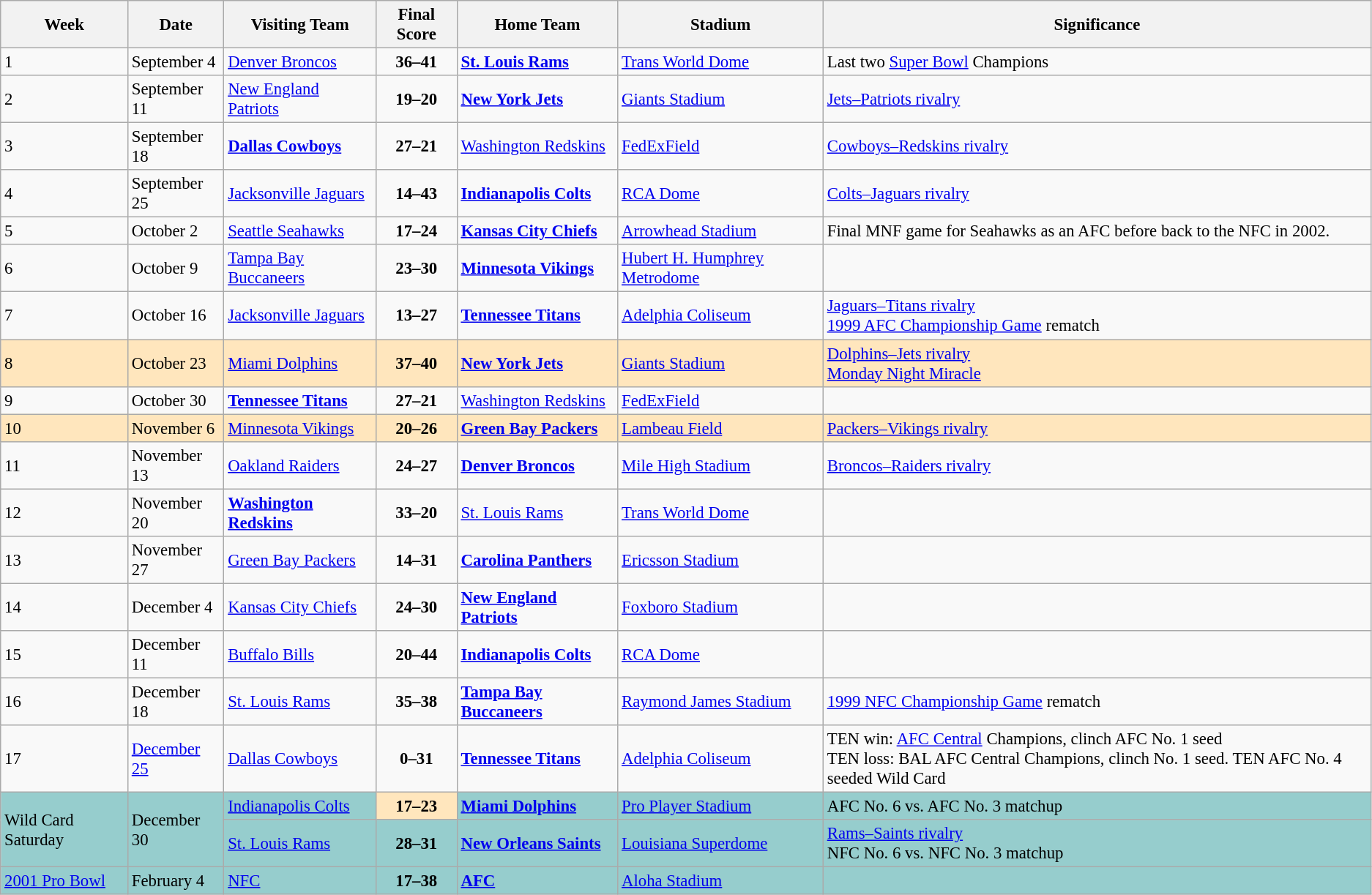<table class="wikitable" style= "font-size: 95%;">
<tr>
<th>Week</th>
<th>Date</th>
<th>Visiting Team</th>
<th>Final Score</th>
<th>Home Team</th>
<th>Stadium</th>
<th>Significance</th>
</tr>
<tr>
<td>1</td>
<td>September 4</td>
<td><a href='#'>Denver Broncos</a></td>
<td align="center"><strong>36–41</strong></td>
<td><strong><a href='#'>St. Louis Rams</a></strong></td>
<td><a href='#'>Trans World Dome</a></td>
<td>Last two <a href='#'>Super Bowl</a> Champions</td>
</tr>
<tr>
<td>2</td>
<td>September 11</td>
<td><a href='#'>New England Patriots</a></td>
<td align="center"><strong>19–20</strong></td>
<td><strong><a href='#'>New York Jets</a></strong></td>
<td><a href='#'>Giants Stadium</a></td>
<td><a href='#'>Jets–Patriots rivalry</a></td>
</tr>
<tr>
<td>3</td>
<td>September 18</td>
<td><strong><a href='#'>Dallas Cowboys</a></strong></td>
<td align="center"><strong>27–21</strong></td>
<td><a href='#'>Washington Redskins</a></td>
<td><a href='#'>FedExField</a></td>
<td><a href='#'>Cowboys–Redskins rivalry</a></td>
</tr>
<tr>
<td>4</td>
<td>September 25</td>
<td><a href='#'>Jacksonville Jaguars</a></td>
<td align="center"><strong>14–43</strong></td>
<td><strong><a href='#'>Indianapolis Colts</a></strong></td>
<td><a href='#'>RCA Dome</a></td>
<td><a href='#'>Colts–Jaguars rivalry</a></td>
</tr>
<tr>
<td>5</td>
<td>October 2</td>
<td><a href='#'>Seattle Seahawks</a></td>
<td align="center"><strong>17–24</strong></td>
<td><strong><a href='#'>Kansas City Chiefs</a></strong></td>
<td><a href='#'>Arrowhead Stadium</a></td>
<td>Final MNF game for Seahawks as an AFC before back to the NFC in 2002.</td>
</tr>
<tr>
<td>6</td>
<td>October 9</td>
<td><a href='#'>Tampa Bay Buccaneers</a></td>
<td align="center"><strong>23–30</strong></td>
<td><strong><a href='#'>Minnesota Vikings</a></strong></td>
<td><a href='#'>Hubert H. Humphrey Metrodome</a></td>
<td></td>
</tr>
<tr>
<td>7</td>
<td>October 16</td>
<td><a href='#'>Jacksonville Jaguars</a></td>
<td align="center"><strong>13–27</strong></td>
<td><strong><a href='#'>Tennessee Titans</a></strong></td>
<td><a href='#'>Adelphia Coliseum</a></td>
<td><a href='#'>Jaguars–Titans rivalry</a><br><a href='#'>1999 AFC Championship Game</a> rematch</td>
</tr>
<tr bgcolor="#FFE6BD">
<td>8</td>
<td>October 23</td>
<td><a href='#'>Miami Dolphins</a></td>
<td align="center"><strong>37–40</strong></td>
<td><strong><a href='#'>New York Jets</a></strong></td>
<td><a href='#'>Giants Stadium</a></td>
<td><a href='#'>Dolphins–Jets rivalry</a><br><a href='#'>Monday Night Miracle</a></td>
</tr>
<tr>
<td>9</td>
<td>October 30</td>
<td><strong><a href='#'>Tennessee Titans</a></strong></td>
<td align="center"><strong>27–21</strong></td>
<td><a href='#'>Washington Redskins</a></td>
<td><a href='#'>FedExField</a></td>
<td></td>
</tr>
<tr bgcolor="#FFE6BD">
<td>10</td>
<td>November 6</td>
<td><a href='#'>Minnesota Vikings</a></td>
<td align="center"><strong>20–26</strong></td>
<td><strong><a href='#'>Green Bay Packers</a></strong></td>
<td><a href='#'>Lambeau Field</a></td>
<td><a href='#'>Packers–Vikings rivalry</a></td>
</tr>
<tr>
<td>11</td>
<td>November 13</td>
<td><a href='#'>Oakland Raiders</a></td>
<td align="center"><strong>24–27</strong></td>
<td><strong><a href='#'>Denver Broncos</a></strong></td>
<td><a href='#'>Mile High Stadium</a></td>
<td><a href='#'>Broncos–Raiders rivalry</a></td>
</tr>
<tr>
<td>12</td>
<td>November 20</td>
<td><strong><a href='#'>Washington Redskins</a></strong></td>
<td align="center"><strong>33–20</strong></td>
<td><a href='#'>St. Louis Rams</a></td>
<td><a href='#'>Trans World Dome</a></td>
<td></td>
</tr>
<tr>
<td>13</td>
<td>November 27</td>
<td><a href='#'>Green Bay Packers</a></td>
<td align="center"><strong>14–31</strong></td>
<td><strong><a href='#'>Carolina Panthers</a></strong></td>
<td><a href='#'>Ericsson Stadium</a></td>
<td></td>
</tr>
<tr>
<td>14</td>
<td>December 4</td>
<td><a href='#'>Kansas City Chiefs</a></td>
<td align="center"><strong>24–30</strong></td>
<td><strong><a href='#'>New England Patriots</a></strong></td>
<td><a href='#'>Foxboro Stadium</a></td>
<td></td>
</tr>
<tr>
<td>15</td>
<td>December 11</td>
<td><a href='#'>Buffalo Bills</a></td>
<td align="center"><strong>20–44</strong></td>
<td><strong><a href='#'>Indianapolis Colts</a></strong></td>
<td><a href='#'>RCA Dome</a></td>
<td></td>
</tr>
<tr>
<td>16</td>
<td>December 18</td>
<td><a href='#'>St. Louis Rams</a></td>
<td align="center"><strong>35–38</strong></td>
<td><strong><a href='#'>Tampa Bay Buccaneers</a></strong></td>
<td><a href='#'>Raymond James Stadium</a></td>
<td><a href='#'>1999 NFC Championship Game</a> rematch</td>
</tr>
<tr>
<td>17</td>
<td><a href='#'>December 25</a></td>
<td><a href='#'>Dallas Cowboys</a></td>
<td align="center"><strong>0–31</strong></td>
<td><strong><a href='#'>Tennessee Titans</a></strong></td>
<td><a href='#'>Adelphia Coliseum</a></td>
<td>TEN win: <a href='#'>AFC Central</a> Champions, clinch AFC No. 1 seed<br>TEN loss: BAL AFC Central Champions, clinch No. 1 seed. TEN AFC No. 4 seeded Wild Card</td>
</tr>
<tr bgcolor="#96CDCD">
<td rowspan="2">Wild Card Saturday</td>
<td rowspan="2">December 30</td>
<td><a href='#'>Indianapolis Colts</a></td>
<td align="center" bgcolor="#FFE6BD"><strong>17–23</strong></td>
<td><strong><a href='#'>Miami Dolphins</a></strong></td>
<td><a href='#'>Pro Player Stadium</a></td>
<td>AFC No. 6 vs. AFC No. 3 matchup</td>
</tr>
<tr bgcolor="#96CDCD">
<td><a href='#'>St. Louis Rams</a></td>
<td align="center"><strong>28–31</strong></td>
<td><strong><a href='#'>New Orleans Saints</a></strong></td>
<td><a href='#'>Louisiana Superdome</a></td>
<td><a href='#'>Rams–Saints rivalry</a><br>NFC No. 6 vs. NFC No. 3 matchup</td>
</tr>
<tr bgcolor="#96CDCD">
<td><a href='#'>2001 Pro Bowl</a></td>
<td>February 4</td>
<td><a href='#'>NFC</a></td>
<td align="center"><strong>17–38</strong></td>
<td><strong><a href='#'>AFC</a></strong></td>
<td><a href='#'>Aloha Stadium</a></td>
<td></td>
</tr>
</table>
